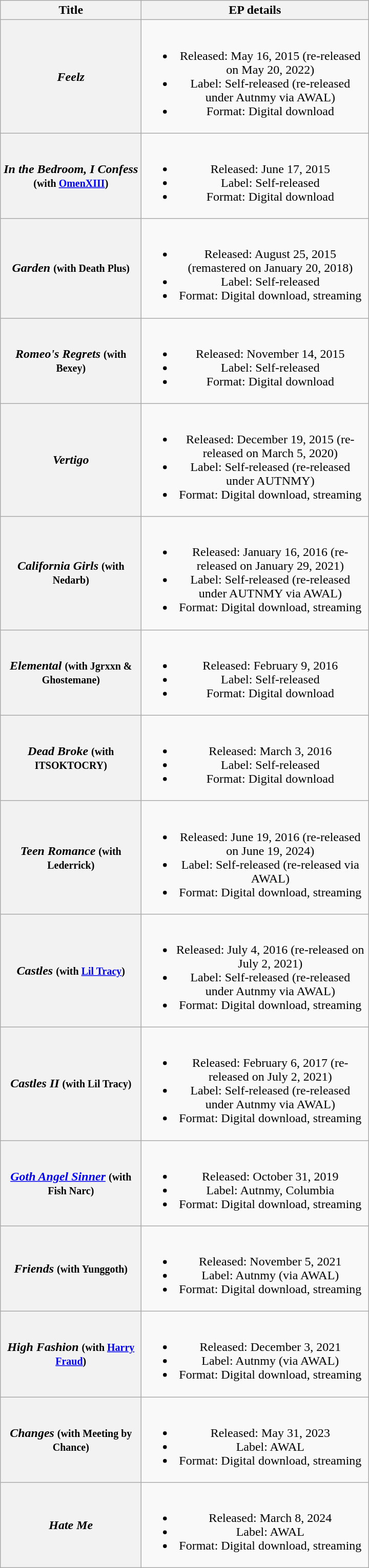<table class="wikitable plainrowheaders" style="text-align:center;">
<tr>
<th scope="col" style="width:11em;">Title</th>
<th scope="col" style="width:18em;">EP details</th>
</tr>
<tr>
<th scope="row"><em>Feelz</em></th>
<td><br><ul><li>Released: May 16, 2015 (re-released on May 20, 2022)</li><li>Label: Self-released (re-released under Autnmy via AWAL)</li><li>Format: Digital download</li></ul></td>
</tr>
<tr>
<th scope="row"><em>In the Bedroom, I Confess</em> <small>(with <a href='#'>OmenXIII</a>)</small></th>
<td><br><ul><li>Released: June 17, 2015</li><li>Label: Self-released</li><li>Format: Digital download</li></ul></td>
</tr>
<tr>
<th scope="row"><em>Garden</em> <small>(with Death Plus)</small></th>
<td><br><ul><li>Released: August 25, 2015 (remastered on January 20, 2018)</li><li>Label: Self-released</li><li>Format: Digital download, streaming</li></ul></td>
</tr>
<tr>
<th scope="row"><em>Romeo's Regrets</em> <small>(with Bexey)</small></th>
<td><br><ul><li>Released: November 14, 2015</li><li>Label: Self-released</li><li>Format: Digital download</li></ul></td>
</tr>
<tr>
<th scope="row"><em>Vertigo</em></th>
<td><br><ul><li>Released: December 19, 2015 (re-released on March 5, 2020)</li><li>Label: Self-released (re-released under AUTNMY)</li><li>Format: Digital download, streaming</li></ul></td>
</tr>
<tr>
<th scope="row"><em>California Girls</em> <small>(with Nedarb)</small></th>
<td><br><ul><li>Released: January 16, 2016 (re-released on January 29, 2021)</li><li>Label: Self-released (re-released under AUTNMY via AWAL)</li><li>Format: Digital download, streaming</li></ul></td>
</tr>
<tr>
<th scope="row"><em>Elemental</em> <small>(with Jgrxxn & Ghostemane)</small></th>
<td><br><ul><li>Released: February 9, 2016</li><li>Label: Self-released</li><li>Format: Digital download</li></ul></td>
</tr>
<tr>
<th scope="row"><em>Dead Broke</em> <small>(with ITSOKTOCRY)</small></th>
<td><br><ul><li>Released: March 3, 2016</li><li>Label: Self-released</li><li>Format: Digital download</li></ul></td>
</tr>
<tr>
<th scope="row"><em>Teen Romance</em> <small>(with Lederrick)</small></th>
<td><br><ul><li>Released: June 19, 2016 (re-released on June 19, 2024)</li><li>Label: Self-released (re-released via AWAL)</li><li>Format: Digital download, streaming</li></ul></td>
</tr>
<tr>
<th scope="row"><em>Castles</em> <small>(with <a href='#'>Lil Tracy</a>)</small></th>
<td><br><ul><li>Released: July 4, 2016 (re-released on July 2, 2021)</li><li>Label: Self-released (re-released under Autnmy via AWAL)</li><li>Format: Digital download, streaming</li></ul></td>
</tr>
<tr>
<th scope="row"><em>Castles II</em> <small>(with Lil Tracy)</small></th>
<td><br><ul><li>Released: February 6, 2017 (re-released on July 2, 2021)</li><li>Label: Self-released (re-released under Autnmy via AWAL)</li><li>Format: Digital download, streaming</li></ul></td>
</tr>
<tr>
<th scope="row"><em><a href='#'>Goth Angel Sinner</a></em> <small>(with Fish Narc)</small></th>
<td><br><ul><li>Released: October 31, 2019</li><li>Label: Autnmy, Columbia</li><li>Format: Digital download, streaming</li></ul></td>
</tr>
<tr>
<th scope="row"><em>Friends</em> <small>(with Yunggoth)</small></th>
<td><br><ul><li>Released: November 5, 2021</li><li>Label: Autnmy (via AWAL)</li><li>Format: Digital download, streaming</li></ul></td>
</tr>
<tr>
<th scope="row"><em>High Fashion</em> <small>(with <a href='#'>Harry Fraud</a>)</small></th>
<td><br><ul><li>Released: December 3, 2021</li><li>Label: Autnmy (via AWAL)</li><li>Format: Digital download, streaming</li></ul></td>
</tr>
<tr>
<th scope="row"><em>Changes</em> <small>(with Meeting by Chance)</small></th>
<td><br><ul><li>Released: May 31, 2023</li><li>Label: AWAL</li><li>Format: Digital download, streaming</li></ul></td>
</tr>
<tr>
<th scope="row"><em>Hate Me</em></th>
<td><br><ul><li>Released: March 8, 2024</li><li>Label: AWAL</li><li>Format: Digital download, streaming</li></ul></td>
</tr>
</table>
